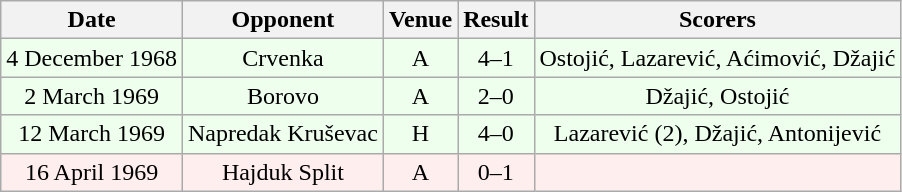<table class="wikitable sortable" style="font-size:100%; text-align:center">
<tr>
<th>Date</th>
<th>Opponent</th>
<th>Venue</th>
<th>Result</th>
<th>Scorers</th>
</tr>
<tr bgcolor = "#EEFFEE">
<td>4 December 1968</td>
<td>Crvenka</td>
<td>A</td>
<td>4–1</td>
<td>Ostojić, Lazarević, Aćimović, Džajić</td>
</tr>
<tr bgcolor = "#EEFFEE">
<td>2 March 1969</td>
<td>Borovo</td>
<td>A</td>
<td>2–0</td>
<td>Džajić, Ostojić</td>
</tr>
<tr bgcolor = "#EEFFEE">
<td>12 March 1969</td>
<td>Napredak Kruševac</td>
<td>H</td>
<td>4–0</td>
<td>Lazarević (2), Džajić, Antonijević</td>
</tr>
<tr bgcolor = "#FFEEEE">
<td>16 April 1969</td>
<td>Hajduk Split</td>
<td>A</td>
<td>0–1</td>
<td></td>
</tr>
</table>
